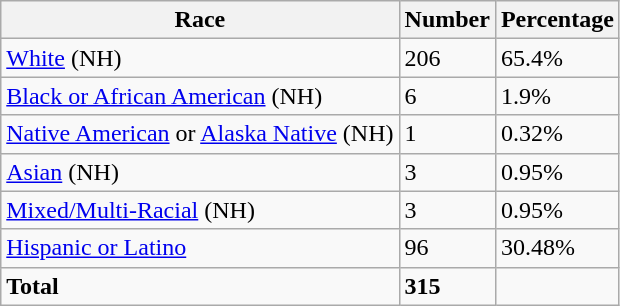<table class="wikitable">
<tr>
<th>Race</th>
<th>Number</th>
<th>Percentage</th>
</tr>
<tr>
<td><a href='#'>White</a> (NH)</td>
<td>206</td>
<td>65.4%</td>
</tr>
<tr>
<td><a href='#'>Black or African American</a> (NH)</td>
<td>6</td>
<td>1.9%</td>
</tr>
<tr>
<td><a href='#'>Native American</a> or <a href='#'>Alaska Native</a> (NH)</td>
<td>1</td>
<td>0.32%</td>
</tr>
<tr>
<td><a href='#'>Asian</a> (NH)</td>
<td>3</td>
<td>0.95%</td>
</tr>
<tr>
<td><a href='#'>Mixed/Multi-Racial</a> (NH)</td>
<td>3</td>
<td>0.95%</td>
</tr>
<tr>
<td><a href='#'>Hispanic or Latino</a></td>
<td>96</td>
<td>30.48%</td>
</tr>
<tr>
<td><strong>Total</strong></td>
<td><strong>315</strong></td>
<td></td>
</tr>
</table>
